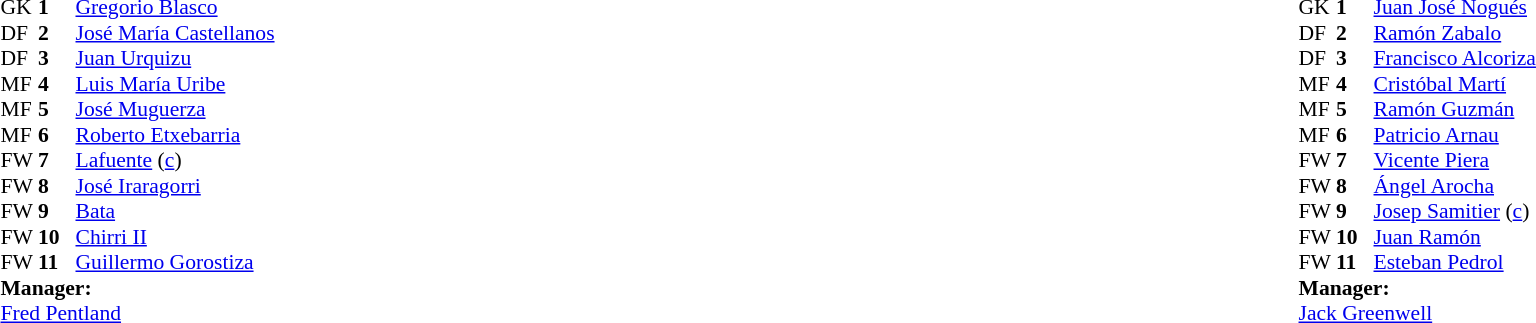<table width="100%">
<tr>
<td valign="top" width="50%"><br><table style="font-size: 90%" cellspacing="0" cellpadding="0">
<tr>
<td colspan="4"></td>
</tr>
<tr>
<th width=25></th>
<th width=25></th>
</tr>
<tr>
<td>GK</td>
<td><strong>1</strong></td>
<td> <a href='#'>Gregorio Blasco</a></td>
</tr>
<tr>
<td>DF</td>
<td><strong>2</strong></td>
<td> <a href='#'>José María Castellanos</a></td>
</tr>
<tr>
<td>DF</td>
<td><strong>3</strong></td>
<td> <a href='#'>Juan Urquizu</a></td>
</tr>
<tr>
<td>MF</td>
<td><strong>4</strong></td>
<td> <a href='#'>Luis María Uribe</a></td>
</tr>
<tr>
<td>MF</td>
<td><strong>5</strong></td>
<td> <a href='#'>José Muguerza</a></td>
</tr>
<tr>
<td>MF</td>
<td><strong>6</strong></td>
<td> <a href='#'>Roberto Etxebarria</a></td>
</tr>
<tr>
<td>FW</td>
<td><strong>7</strong></td>
<td> <a href='#'>Lafuente</a> (<a href='#'>c</a>)</td>
</tr>
<tr>
<td>FW</td>
<td><strong>8</strong></td>
<td> <a href='#'>José Iraragorri</a></td>
</tr>
<tr>
<td>FW</td>
<td><strong>9</strong></td>
<td> <a href='#'>Bata</a></td>
</tr>
<tr>
<td>FW</td>
<td><strong>10</strong></td>
<td> <a href='#'>Chirri II</a></td>
</tr>
<tr>
<td>FW</td>
<td><strong>11</strong></td>
<td> <a href='#'>Guillermo Gorostiza</a></td>
</tr>
<tr>
<td colspan=3><strong>Manager:</strong></td>
</tr>
<tr>
<td colspan=4> <a href='#'>Fred Pentland</a></td>
</tr>
</table>
</td>
<td valign="top" width="50%"><br><table style="font-size: 90%" cellspacing="0" cellpadding="0" align=center>
<tr>
<td colspan="4"></td>
</tr>
<tr>
<th width=25></th>
<th width=25></th>
</tr>
<tr>
<td>GK</td>
<td><strong>1</strong></td>
<td> <a href='#'>Juan José Nogués</a></td>
</tr>
<tr>
<td>DF</td>
<td><strong>2</strong></td>
<td> <a href='#'>Ramón Zabalo</a></td>
</tr>
<tr>
<td>DF</td>
<td><strong>3</strong></td>
<td> <a href='#'>Francisco Alcoriza</a></td>
</tr>
<tr>
<td>MF</td>
<td><strong>4</strong></td>
<td> <a href='#'>Cristóbal Martí</a></td>
</tr>
<tr>
<td>MF</td>
<td><strong>5</strong></td>
<td> <a href='#'>Ramón Guzmán</a></td>
</tr>
<tr>
<td>MF</td>
<td><strong>6</strong></td>
<td> <a href='#'>Patricio Arnau</a></td>
</tr>
<tr>
<td>FW</td>
<td><strong>7</strong></td>
<td> <a href='#'>Vicente Piera</a></td>
</tr>
<tr>
<td>FW</td>
<td><strong>8</strong></td>
<td> <a href='#'>Ángel Arocha</a></td>
</tr>
<tr>
<td>FW</td>
<td><strong>9</strong></td>
<td> <a href='#'>Josep Samitier</a> (<a href='#'>c</a>)</td>
</tr>
<tr>
<td>FW</td>
<td><strong>10</strong></td>
<td> <a href='#'>Juan Ramón</a></td>
</tr>
<tr>
<td>FW</td>
<td><strong>11</strong></td>
<td> <a href='#'>Esteban Pedrol</a></td>
</tr>
<tr>
<td colspan=3><strong>Manager:</strong></td>
</tr>
<tr>
<td colspan=4> <a href='#'>Jack Greenwell</a></td>
</tr>
</table>
</td>
</tr>
</table>
